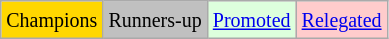<table class="wikitable">
<tr>
<td bgcolor=gold><small>Champions</small></td>
<td bgcolor=silver><small>Runners-up</small></td>
<td bgcolor="#DDFFDD"><small><a href='#'>Promoted</a></small></td>
<td bgcolor="#FFCCCC"><small><a href='#'>Relegated</a></small></td>
</tr>
</table>
